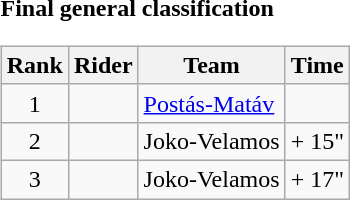<table>
<tr>
<td><strong>Final general classification</strong><br><table class="wikitable">
<tr>
<th scope="col">Rank</th>
<th scope="col">Rider</th>
<th scope="col">Team</th>
<th scope="col">Time</th>
</tr>
<tr>
<td style="text-align:center;">1</td>
<td></td>
<td><a href='#'>Postás-Matáv</a></td>
<td style="text-align:right;"></td>
</tr>
<tr>
<td style="text-align:center;">2</td>
<td></td>
<td>Joko-Velamos</td>
<td style="text-align:right;">+ 15"</td>
</tr>
<tr>
<td style="text-align:center;">3</td>
<td></td>
<td>Joko-Velamos</td>
<td style="text-align:right;">+ 17"</td>
</tr>
</table>
</td>
</tr>
</table>
